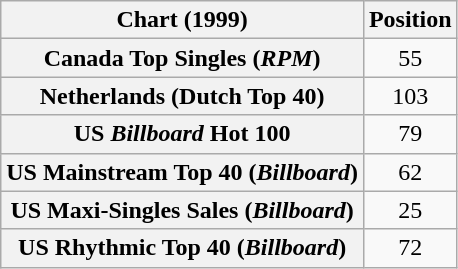<table class="wikitable sortable plainrowheaders" style="text-align:center">
<tr>
<th>Chart (1999)</th>
<th>Position</th>
</tr>
<tr>
<th scope="row">Canada Top Singles (<em>RPM</em>)</th>
<td>55</td>
</tr>
<tr>
<th scope="row">Netherlands (Dutch Top 40)</th>
<td>103</td>
</tr>
<tr>
<th scope="row">US <em>Billboard</em> Hot 100</th>
<td>79</td>
</tr>
<tr>
<th scope="row">US Mainstream Top 40 (<em>Billboard</em>)</th>
<td>62</td>
</tr>
<tr>
<th scope="row">US Maxi-Singles Sales (<em>Billboard</em>)</th>
<td>25</td>
</tr>
<tr>
<th scope="row">US Rhythmic Top 40 (<em>Billboard</em>)</th>
<td>72</td>
</tr>
</table>
